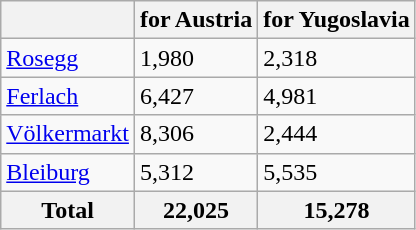<table class="wikitable">
<tr>
<th></th>
<th>for Austria</th>
<th>for Yugoslavia</th>
</tr>
<tr>
<td><a href='#'>Rosegg</a></td>
<td>1,980</td>
<td>2,318</td>
</tr>
<tr>
<td><a href='#'>Ferlach</a></td>
<td>6,427</td>
<td>4,981</td>
</tr>
<tr>
<td><a href='#'>Völkermarkt</a></td>
<td>8,306</td>
<td>2,444</td>
</tr>
<tr>
<td><a href='#'>Bleiburg</a></td>
<td>5,312</td>
<td>5,535</td>
</tr>
<tr>
<th>Total</th>
<th>22,025</th>
<th>15,278</th>
</tr>
</table>
